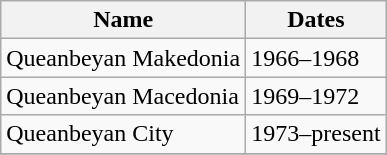<table class="sortable wikitable">
<tr>
<th>Name</th>
<th>Dates</th>
</tr>
<tr>
<td align=left>Queanbeyan Makedonia</td>
<td>1966–1968</td>
</tr>
<tr>
<td align=left>Queanbeyan Macedonia</td>
<td>1969–1972</td>
</tr>
<tr>
<td align=left>Queanbeyan City</td>
<td>1973–present</td>
</tr>
<tr>
</tr>
</table>
